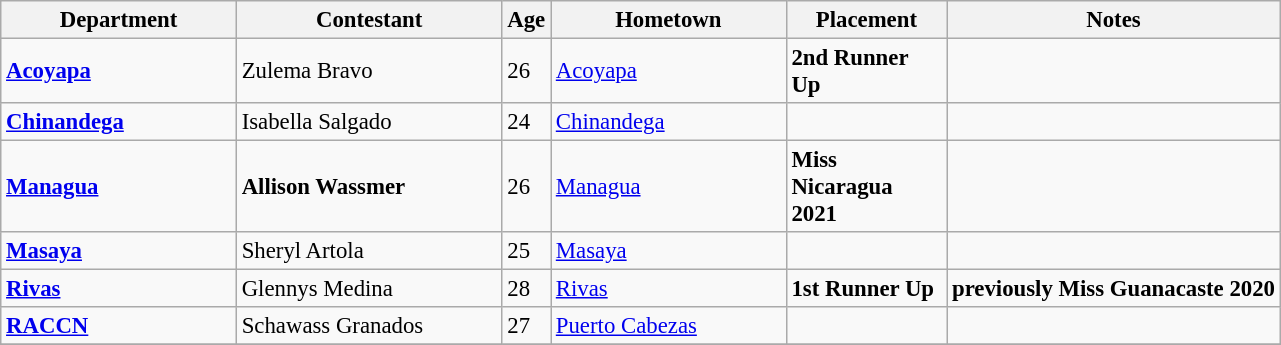<table class="wikitable sortable" style="font-size: 95%;">
<tr>
<th width=150>Department</th>
<th width=170>Contestant</th>
<th>Age</th>
<th width=150>Hometown</th>
<th width=100>Placement</th>
<th>Notes</th>
</tr>
<tr>
<td> <strong><a href='#'>Acoyapa</a></strong></td>
<td>Zulema Bravo</td>
<td>26</td>
<td><a href='#'>Acoyapa</a></td>
<td><strong>2nd Runner Up</strong></td>
<td></td>
</tr>
<tr>
<td> <strong><a href='#'>Chinandega</a></strong></td>
<td>Isabella Salgado</td>
<td>24</td>
<td><a href='#'>Chinandega</a></td>
<td></td>
<td></td>
</tr>
<tr>
<td> <strong><a href='#'>Managua</a></strong></td>
<td><strong>Allison Wassmer</strong></td>
<td>26</td>
<td><a href='#'>Managua</a></td>
<td><strong>Miss Nicaragua 2021</strong></td>
<td></td>
</tr>
<tr>
<td> <strong><a href='#'>Masaya</a></strong></td>
<td>Sheryl Artola</td>
<td>25</td>
<td><a href='#'>Masaya</a></td>
<td></td>
<td></td>
</tr>
<tr>
<td> <strong><a href='#'>Rivas</a></strong></td>
<td>Glennys Medina</td>
<td>28</td>
<td><a href='#'>Rivas</a></td>
<td><strong>1st Runner Up</strong></td>
<td><strong>previously Miss Guanacaste 2020</strong></td>
</tr>
<tr>
<td> <strong><a href='#'>RACCN</a></strong></td>
<td>Schawass Granados</td>
<td>27</td>
<td><a href='#'>Puerto Cabezas</a></td>
<td></td>
<td></td>
</tr>
<tr>
</tr>
</table>
